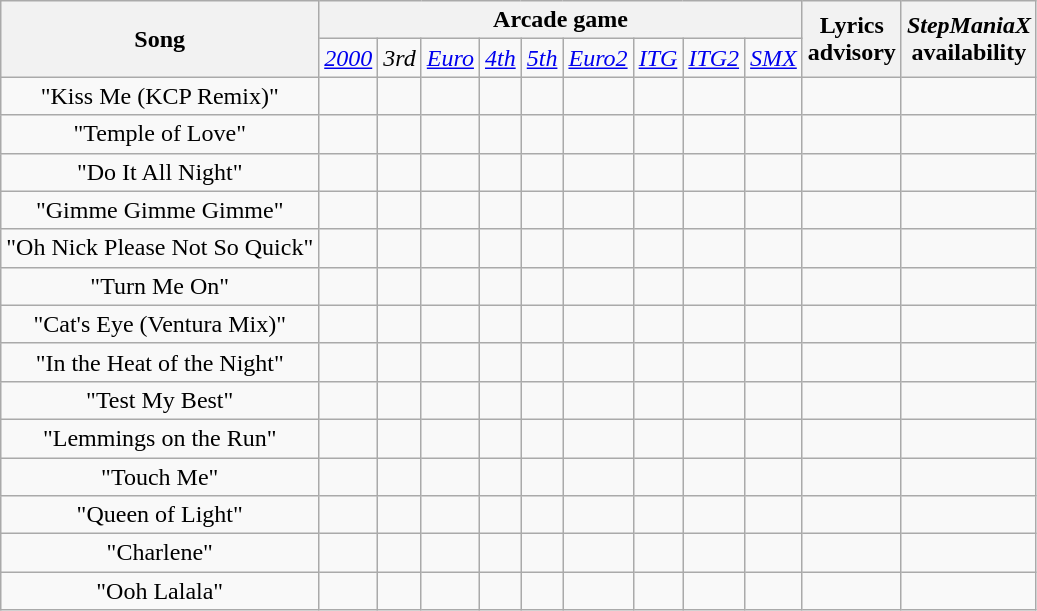<table class="wikitable" style="text-align:center">
<tr>
<th rowspan="2">Song</th>
<th colspan="9">Arcade game</th>
<th rowspan="2">Lyrics<br>advisory</th>
<th rowspan="2"><em>StepManiaX</em><br>availability</th>
</tr>
<tr>
<td><em><a href='#'>2000</a></em></td>
<td><em>3rd</em></td>
<td><em><a href='#'>Euro</a></em></td>
<td><em><a href='#'>4th</a></em></td>
<td><em><a href='#'>5th</a></em></td>
<td><em><a href='#'>Euro2</a></em></td>
<td><em><a href='#'>ITG</a></em></td>
<td><em><a href='#'>ITG2</a></em></td>
<td><em><a href='#'>SMX</a></em></td>
</tr>
<tr>
<td>"Kiss Me (KCP Remix)"</td>
<td></td>
<td></td>
<td></td>
<td></td>
<td></td>
<td></td>
<td></td>
<td></td>
<td></td>
<td></td>
<td></td>
</tr>
<tr>
<td>"Temple of Love" </td>
<td></td>
<td></td>
<td></td>
<td></td>
<td></td>
<td></td>
<td></td>
<td></td>
<td></td>
<td></td>
<td></td>
</tr>
<tr>
<td>"Do It All Night"</td>
<td></td>
<td></td>
<td></td>
<td></td>
<td></td>
<td></td>
<td></td>
<td></td>
<td></td>
<td></td>
<td></td>
</tr>
<tr>
<td>"Gimme Gimme Gimme" </td>
<td></td>
<td></td>
<td></td>
<td></td>
<td></td>
<td></td>
<td></td>
<td></td>
<td></td>
<td></td>
<td></td>
</tr>
<tr>
<td>"Oh Nick Please Not So Quick"</td>
<td></td>
<td></td>
<td></td>
<td></td>
<td></td>
<td></td>
<td></td>
<td></td>
<td></td>
<td></td>
<td></td>
</tr>
<tr>
<td>"Turn Me On" </td>
<td></td>
<td></td>
<td></td>
<td></td>
<td></td>
<td></td>
<td></td>
<td></td>
<td></td>
<td></td>
<td></td>
</tr>
<tr>
<td>"Cat's Eye (Ventura Mix)" </td>
<td></td>
<td></td>
<td></td>
<td></td>
<td></td>
<td></td>
<td></td>
<td></td>
<td></td>
<td></td>
<td></td>
</tr>
<tr>
<td>"In the Heat of the Night"</td>
<td></td>
<td></td>
<td></td>
<td></td>
<td></td>
<td></td>
<td></td>
<td></td>
<td></td>
<td></td>
<td></td>
</tr>
<tr>
<td>"Test My Best"</td>
<td></td>
<td></td>
<td></td>
<td></td>
<td></td>
<td></td>
<td></td>
<td></td>
<td></td>
<td></td>
<td></td>
</tr>
<tr>
<td>"Lemmings on the Run"</td>
<td></td>
<td></td>
<td></td>
<td></td>
<td></td>
<td></td>
<td></td>
<td></td>
<td></td>
<td></td>
<td></td>
</tr>
<tr>
<td>"Touch Me"</td>
<td></td>
<td></td>
<td></td>
<td></td>
<td></td>
<td></td>
<td></td>
<td></td>
<td></td>
<td></td>
<td></td>
</tr>
<tr>
<td>"Queen of Light" </td>
<td></td>
<td></td>
<td></td>
<td></td>
<td></td>
<td></td>
<td></td>
<td></td>
<td></td>
<td></td>
<td></td>
</tr>
<tr>
<td>"Charlene" </td>
<td></td>
<td></td>
<td></td>
<td></td>
<td></td>
<td></td>
<td></td>
<td></td>
<td></td>
<td></td>
<td></td>
</tr>
<tr>
<td>"Ooh Lalala"</td>
<td></td>
<td></td>
<td></td>
<td></td>
<td></td>
<td></td>
<td></td>
<td></td>
<td></td>
<td></td>
<td></td>
</tr>
</table>
